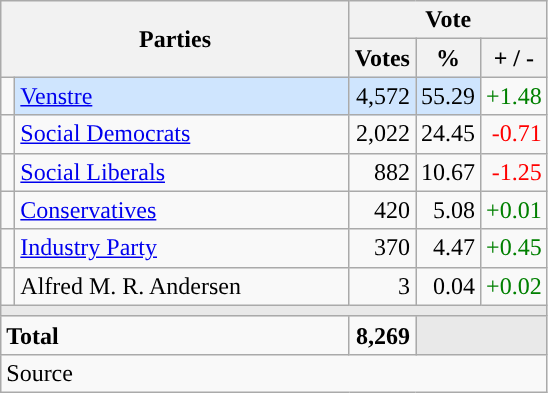<table class="wikitable" style="text-align:right;">
<tr>
<th style="text-align:centre;" rowspan="2" colspan="2" width="225">Parties</th>
<th colspan="3">Vote</th>
</tr>
<tr>
<th width="15">Votes</th>
<th width="15">%</th>
<th width="15">+ / -</th>
</tr>
<tr>
<td width="2" style="color:inherit;background:"></td>
<td bgcolor=#cfe5fe  align="left"><a href='#'>Venstre</a></td>
<td bgcolor=#cfe5fe>4,572</td>
<td bgcolor=#cfe5fe>55.29</td>
<td style=color:green;>+1.48</td>
</tr>
<tr>
<td width="2" style="color:inherit;background:"></td>
<td align="left"><a href='#'>Social Democrats</a></td>
<td>2,022</td>
<td>24.45</td>
<td style=color:red;>-0.71</td>
</tr>
<tr>
<td width="2" style="color:inherit;background:"></td>
<td align="left"><a href='#'>Social Liberals</a></td>
<td>882</td>
<td>10.67</td>
<td style=color:red;>-1.25</td>
</tr>
<tr>
<td width="2" style="color:inherit;background:"></td>
<td align="left"><a href='#'>Conservatives</a></td>
<td>420</td>
<td>5.08</td>
<td style=color:green;>+0.01</td>
</tr>
<tr>
<td width="2" style="color:inherit;background:"></td>
<td align="left"><a href='#'>Industry Party</a></td>
<td>370</td>
<td>4.47</td>
<td style=color:green;>+0.45</td>
</tr>
<tr>
<td width="2" style="color:inherit;background:"></td>
<td align="left">Alfred M. R. Andersen</td>
<td>3</td>
<td>0.04</td>
<td style=color:green;>+0.02</td>
</tr>
<tr>
<td colspan="7" bgcolor="#E9E9E9"></td>
</tr>
<tr>
<td align="left" colspan="2"><strong>Total</strong></td>
<td><strong>8,269</strong></td>
<td bgcolor="#E9E9E9" colspan="2"></td>
</tr>
<tr>
<td align="left" colspan="6">Source</td>
</tr>
</table>
